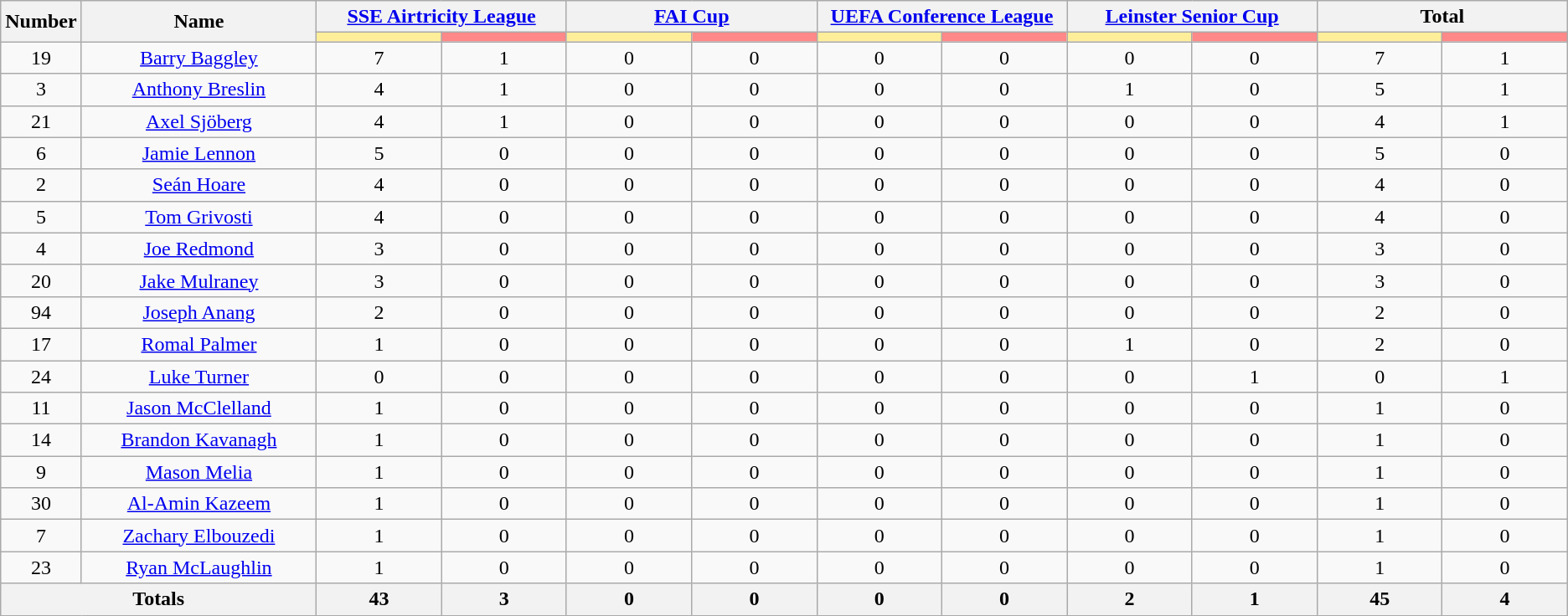<table class="wikitable" style="text-align:center">
<tr>
<th rowspan="2" style="width:5%">Number</th>
<th rowspan="2" style="width:15%">Name</th>
<th colspan="2"><a href='#'>SSE Airtricity League</a></th>
<th colspan="2"><a href='#'>FAI Cup</a></th>
<th colspan="2"><a href='#'>UEFA Conference League</a></th>
<th colspan="2"><a href='#'>Leinster Senior Cup</a></th>
<th colspan="2">Total</th>
</tr>
<tr>
<th style="width:50px;background:#fe9"></th>
<th style="width:50px;background:#f88"></th>
<th style="width:50px;background:#fe9"></th>
<th style="width:50px;background:#f88"></th>
<th style="width:50px;background:#fe9"></th>
<th style="width:50px;background:#f88"></th>
<th style="width:50px;background:#fe9"></th>
<th style="width:50px;background:#f88"></th>
<th style="width:50px;background:#fe9"></th>
<th style="width:50px;background:#f88"></th>
</tr>
<tr>
<td>19</td>
<td><a href='#'>Barry Baggley</a></td>
<td>7</td>
<td>1</td>
<td>0</td>
<td>0</td>
<td>0</td>
<td>0</td>
<td>0</td>
<td>0</td>
<td>7</td>
<td>1</td>
</tr>
<tr>
<td>3</td>
<td><a href='#'>Anthony Breslin</a></td>
<td>4</td>
<td>1</td>
<td>0</td>
<td>0</td>
<td>0</td>
<td>0</td>
<td>1</td>
<td>0</td>
<td>5</td>
<td>1</td>
</tr>
<tr>
<td>21</td>
<td><a href='#'>Axel Sjöberg</a></td>
<td>4</td>
<td>1</td>
<td>0</td>
<td>0</td>
<td>0</td>
<td>0</td>
<td>0</td>
<td>0</td>
<td>4</td>
<td>1</td>
</tr>
<tr>
<td>6</td>
<td><a href='#'>Jamie Lennon</a></td>
<td>5</td>
<td>0</td>
<td>0</td>
<td>0</td>
<td>0</td>
<td>0</td>
<td>0</td>
<td>0</td>
<td>5</td>
<td>0</td>
</tr>
<tr>
<td>2</td>
<td><a href='#'>Seán Hoare</a></td>
<td>4</td>
<td>0</td>
<td>0</td>
<td>0</td>
<td>0</td>
<td>0</td>
<td>0</td>
<td>0</td>
<td>4</td>
<td>0</td>
</tr>
<tr>
<td>5</td>
<td><a href='#'>Tom Grivosti</a></td>
<td>4</td>
<td>0</td>
<td>0</td>
<td>0</td>
<td>0</td>
<td>0</td>
<td>0</td>
<td>0</td>
<td>4</td>
<td>0</td>
</tr>
<tr>
<td>4</td>
<td><a href='#'>Joe Redmond</a></td>
<td>3</td>
<td>0</td>
<td>0</td>
<td>0</td>
<td>0</td>
<td>0</td>
<td>0</td>
<td>0</td>
<td>3</td>
<td>0</td>
</tr>
<tr>
<td>20</td>
<td><a href='#'>Jake Mulraney</a></td>
<td>3</td>
<td>0</td>
<td>0</td>
<td>0</td>
<td>0</td>
<td>0</td>
<td>0</td>
<td>0</td>
<td>3</td>
<td>0</td>
</tr>
<tr>
<td>94</td>
<td><a href='#'>Joseph Anang</a></td>
<td>2</td>
<td>0</td>
<td>0</td>
<td>0</td>
<td>0</td>
<td>0</td>
<td>0</td>
<td>0</td>
<td>2</td>
<td>0</td>
</tr>
<tr>
<td>17</td>
<td><a href='#'>Romal Palmer</a></td>
<td>1</td>
<td>0</td>
<td>0</td>
<td>0</td>
<td>0</td>
<td>0</td>
<td>1</td>
<td>0</td>
<td>2</td>
<td>0</td>
</tr>
<tr>
<td>24</td>
<td><a href='#'>Luke Turner</a></td>
<td>0</td>
<td>0</td>
<td>0</td>
<td>0</td>
<td>0</td>
<td>0</td>
<td>0</td>
<td>1</td>
<td>0</td>
<td>1</td>
</tr>
<tr>
<td>11</td>
<td><a href='#'>Jason McClelland</a></td>
<td>1</td>
<td>0</td>
<td>0</td>
<td>0</td>
<td>0</td>
<td>0</td>
<td>0</td>
<td>0</td>
<td>1</td>
<td>0</td>
</tr>
<tr>
<td>14</td>
<td><a href='#'>Brandon Kavanagh</a></td>
<td>1</td>
<td>0</td>
<td>0</td>
<td>0</td>
<td>0</td>
<td>0</td>
<td>0</td>
<td>0</td>
<td>1</td>
<td>0</td>
</tr>
<tr>
<td>9</td>
<td><a href='#'>Mason Melia</a></td>
<td>1</td>
<td>0</td>
<td>0</td>
<td>0</td>
<td>0</td>
<td>0</td>
<td>0</td>
<td>0</td>
<td>1</td>
<td>0</td>
</tr>
<tr>
<td>30</td>
<td><a href='#'>Al-Amin Kazeem</a></td>
<td>1</td>
<td>0</td>
<td>0</td>
<td>0</td>
<td>0</td>
<td>0</td>
<td>0</td>
<td>0</td>
<td>1</td>
<td>0</td>
</tr>
<tr>
<td>7</td>
<td><a href='#'>Zachary Elbouzedi</a></td>
<td>1</td>
<td>0</td>
<td>0</td>
<td>0</td>
<td>0</td>
<td>0</td>
<td>0</td>
<td>0</td>
<td>1</td>
<td>0</td>
</tr>
<tr>
<td>23</td>
<td><a href='#'>Ryan McLaughlin</a></td>
<td>1</td>
<td>0</td>
<td>0</td>
<td>0</td>
<td>0</td>
<td>0</td>
<td>0</td>
<td>0</td>
<td>1</td>
<td>0</td>
</tr>
<tr>
<th colspan="2">Totals</th>
<th>43</th>
<th>3</th>
<th>0</th>
<th>0</th>
<th>0</th>
<th>0</th>
<th>2</th>
<th>1</th>
<th>45</th>
<th>4</th>
</tr>
</table>
